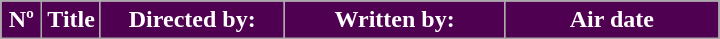<table class=wikitable style="background:#FFFFFF">
<tr style="color:#FFFFFF">
<th style="background:#500050; width:20px">Nº</th>
<th style="background:#500050">Title</th>
<th style="background:#500050; width:115px">Directed by:</th>
<th style="background:#500050; width:140px">Written by:</th>
<th style="background:#500050; width:135px">Air date<br>
















</th>
</tr>
</table>
